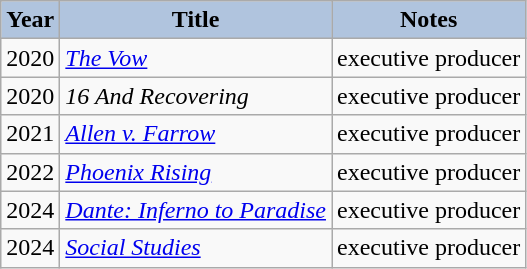<table class="wikitable">
<tr>
<th style="background:#B0C4DE;">Year</th>
<th style="background:#B0C4DE;">Title</th>
<th style="background:#B0C4DE;">Notes</th>
</tr>
<tr>
<td>2020</td>
<td><em><a href='#'>The Vow</a></em></td>
<td>executive producer</td>
</tr>
<tr>
<td>2020</td>
<td><em>16 And Recovering</em></td>
<td>executive producer</td>
</tr>
<tr>
<td>2021</td>
<td><em><a href='#'>Allen v. Farrow</a></em></td>
<td>executive producer</td>
</tr>
<tr>
<td>2022</td>
<td><em><a href='#'>Phoenix Rising</a></em></td>
<td>executive producer</td>
</tr>
<tr>
<td>2024</td>
<td><em><a href='#'>Dante: Inferno to Paradise</a></em></td>
<td>executive producer</td>
</tr>
<tr>
<td>2024</td>
<td><em><a href='#'>Social Studies</a></em></td>
<td>executive producer</td>
</tr>
</table>
